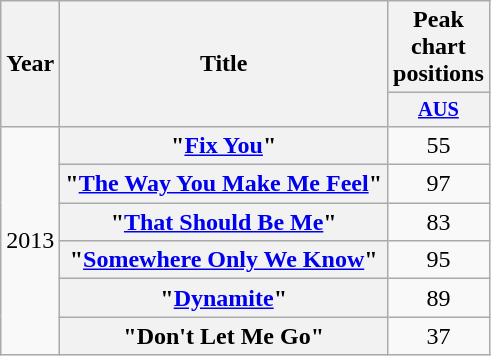<table class="wikitable plainrowheaders" style="text-align:center;">
<tr>
<th scope="col" rowspan="2">Year</th>
<th scope="col" rowspan="2">Title</th>
<th scope="col" colspan="1">Peak chart positions</th>
</tr>
<tr>
<th scope="col" style="width:3em;font-size:85%;"><a href='#'>AUS</a><br></th>
</tr>
<tr>
<td rowspan="6">2013</td>
<th scope="row">"<a href='#'>Fix You</a>"</th>
<td>55</td>
</tr>
<tr>
<th scope="row">"<a href='#'>The Way You Make Me Feel</a>"</th>
<td>97</td>
</tr>
<tr>
<th scope="row">"<a href='#'>That Should Be Me</a>"</th>
<td>83</td>
</tr>
<tr>
<th scope="row">"<a href='#'>Somewhere Only We Know</a>"</th>
<td>95</td>
</tr>
<tr>
<th scope="row">"<a href='#'>Dynamite</a>"</th>
<td>89</td>
</tr>
<tr>
<th scope="row">"Don't Let Me Go"</th>
<td>37</td>
</tr>
</table>
